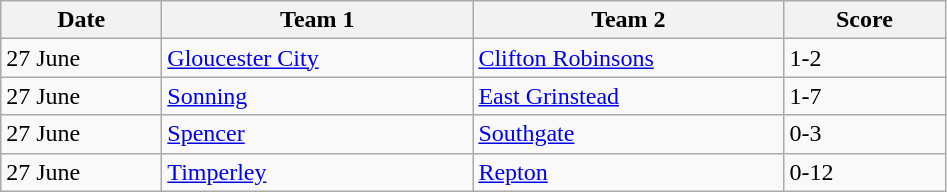<table class="wikitable" style="font-size: 100%">
<tr>
<th width=100>Date</th>
<th width=200>Team 1</th>
<th width=200>Team 2</th>
<th width=100>Score</th>
</tr>
<tr>
<td>27 June</td>
<td><a href='#'>Gloucester City</a></td>
<td><a href='#'>Clifton Robinsons</a></td>
<td>1-2 </td>
</tr>
<tr>
<td>27 June</td>
<td><a href='#'>Sonning</a></td>
<td><a href='#'>East Grinstead</a></td>
<td>1-7 </td>
</tr>
<tr>
<td>27 June</td>
<td><a href='#'>Spencer</a></td>
<td><a href='#'>Southgate</a></td>
<td>0-3 </td>
</tr>
<tr>
<td>27 June</td>
<td><a href='#'>Timperley</a></td>
<td><a href='#'>Repton</a></td>
<td>0-12 </td>
</tr>
</table>
